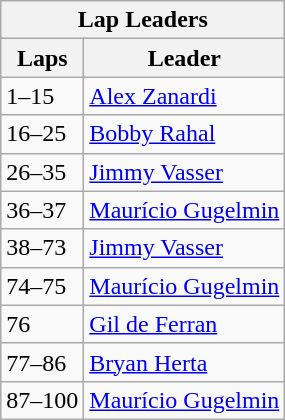<table class="wikitable">
<tr>
<th colspan=2>Lap Leaders</th>
</tr>
<tr>
<th>Laps</th>
<th>Leader</th>
</tr>
<tr>
<td>1–15</td>
<td><a href='#'>Alex Zanardi</a></td>
</tr>
<tr>
<td>16–25</td>
<td><a href='#'>Bobby Rahal</a></td>
</tr>
<tr>
<td>26–35</td>
<td><a href='#'>Jimmy Vasser</a></td>
</tr>
<tr>
<td>36–37</td>
<td><a href='#'>Maurício Gugelmin</a></td>
</tr>
<tr>
<td>38–73</td>
<td><a href='#'>Jimmy Vasser</a></td>
</tr>
<tr>
<td>74–75</td>
<td><a href='#'>Maurício Gugelmin</a></td>
</tr>
<tr>
<td>76</td>
<td><a href='#'>Gil de Ferran</a></td>
</tr>
<tr>
<td>77–86</td>
<td><a href='#'>Bryan Herta</a></td>
</tr>
<tr>
<td>87–100</td>
<td><a href='#'>Maurício Gugelmin</a></td>
</tr>
</table>
